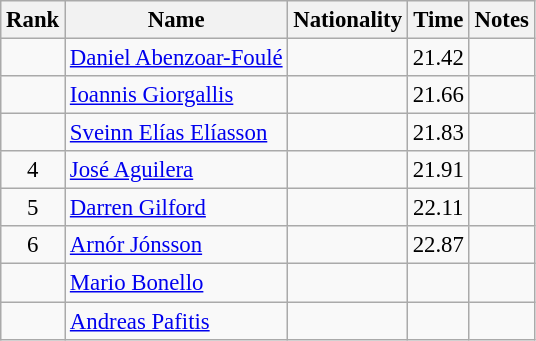<table class="wikitable sortable" style="text-align:center; font-size:95%">
<tr>
<th>Rank</th>
<th>Name</th>
<th>Nationality</th>
<th>Time</th>
<th>Notes</th>
</tr>
<tr>
<td></td>
<td align=left><a href='#'>Daniel Abenzoar-Foulé</a></td>
<td align=left></td>
<td>21.42</td>
<td></td>
</tr>
<tr>
<td></td>
<td align=left><a href='#'>Ioannis Giorgallis</a></td>
<td align=left></td>
<td>21.66</td>
<td></td>
</tr>
<tr>
<td></td>
<td align=left><a href='#'>Sveinn Elías Elíasson</a></td>
<td align=left></td>
<td>21.83</td>
<td></td>
</tr>
<tr>
<td>4</td>
<td align=left><a href='#'>José Aguilera</a></td>
<td align=left></td>
<td>21.91</td>
<td></td>
</tr>
<tr>
<td>5</td>
<td align=left><a href='#'>Darren Gilford</a></td>
<td align=left></td>
<td>22.11</td>
<td></td>
</tr>
<tr>
<td>6</td>
<td align=left><a href='#'>Arnór Jónsson</a></td>
<td align=left></td>
<td>22.87</td>
<td></td>
</tr>
<tr>
<td></td>
<td align=left><a href='#'>Mario Bonello</a></td>
<td align=left></td>
<td></td>
<td></td>
</tr>
<tr>
<td></td>
<td align=left><a href='#'>Andreas Pafitis</a></td>
<td align=left></td>
<td></td>
<td></td>
</tr>
</table>
